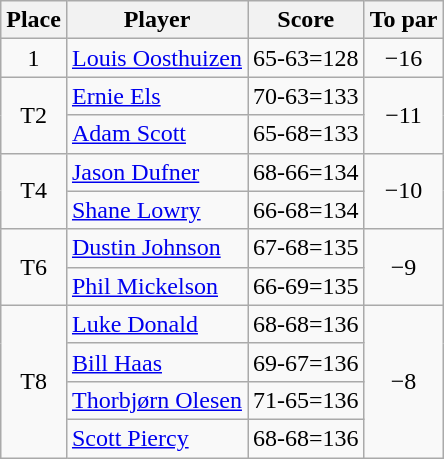<table class="wikitable">
<tr>
<th>Place</th>
<th>Player</th>
<th>Score</th>
<th>To par</th>
</tr>
<tr>
<td align=center>1</td>
<td> <a href='#'>Louis Oosthuizen</a></td>
<td>65-63=128</td>
<td align=center>−16</td>
</tr>
<tr>
<td align=center rowspan=2>T2</td>
<td> <a href='#'>Ernie Els</a></td>
<td>70-63=133</td>
<td align=center rowspan=2>−11</td>
</tr>
<tr>
<td> <a href='#'>Adam Scott</a></td>
<td>65-68=133</td>
</tr>
<tr>
<td align=center rowspan=2>T4</td>
<td> <a href='#'>Jason Dufner</a></td>
<td>68-66=134</td>
<td align=center rowspan=2>−10</td>
</tr>
<tr>
<td> <a href='#'>Shane Lowry</a></td>
<td>66-68=134</td>
</tr>
<tr>
<td align=center rowspan=2>T6</td>
<td> <a href='#'>Dustin Johnson</a></td>
<td>67-68=135</td>
<td align=center rowspan=2>−9</td>
</tr>
<tr>
<td> <a href='#'>Phil Mickelson</a></td>
<td>66-69=135</td>
</tr>
<tr>
<td align=center rowspan=4>T8</td>
<td> <a href='#'>Luke Donald</a></td>
<td>68-68=136</td>
<td align=center rowspan=4>−8</td>
</tr>
<tr>
<td> <a href='#'>Bill Haas</a></td>
<td>69-67=136</td>
</tr>
<tr>
<td> <a href='#'>Thorbjørn Olesen</a></td>
<td>71-65=136</td>
</tr>
<tr>
<td> <a href='#'>Scott Piercy</a></td>
<td>68-68=136</td>
</tr>
</table>
